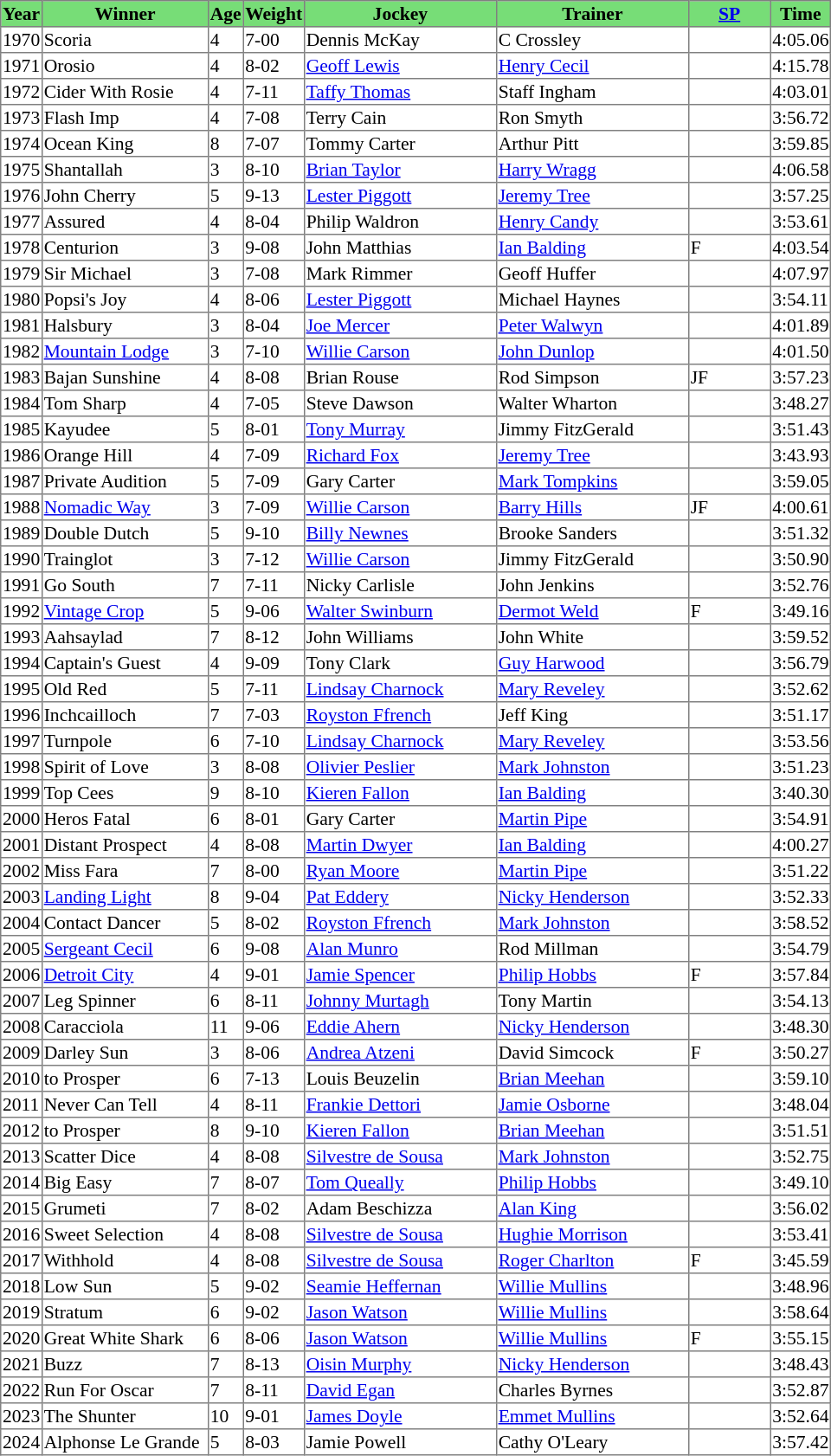<table class = "sortable" | border="1" style="border-collapse: collapse; font-size:90%">
<tr bgcolor="#77dd77" align="center">
<th>Year</th>
<th>Winner</th>
<th>Age</th>
<th>Weight</th>
<th>Jockey</th>
<th>Trainer</th>
<th><a href='#'>SP</a></th>
<th>Time</th>
</tr>
<tr>
<td>1970</td>
<td width=125px>Scoria</td>
<td>4</td>
<td>7-00</td>
<td width=145px>Dennis McKay</td>
<td width=145px>C Crossley</td>
<td width=60px></td>
<td>4:05.06</td>
</tr>
<tr>
<td>1971</td>
<td>Orosio</td>
<td>4</td>
<td>8-02</td>
<td><a href='#'>Geoff Lewis</a></td>
<td><a href='#'>Henry Cecil</a></td>
<td></td>
<td>4:15.78</td>
</tr>
<tr>
<td>1972</td>
<td>Cider With Rosie</td>
<td>4</td>
<td>7-11</td>
<td><a href='#'>Taffy Thomas</a></td>
<td>Staff Ingham</td>
<td></td>
<td>4:03.01</td>
</tr>
<tr>
<td>1973</td>
<td>Flash Imp</td>
<td>4</td>
<td>7-08</td>
<td>Terry Cain</td>
<td>Ron Smyth</td>
<td></td>
<td>3:56.72</td>
</tr>
<tr>
<td>1974</td>
<td>Ocean King</td>
<td>8</td>
<td>7-07</td>
<td>Tommy Carter</td>
<td>Arthur Pitt</td>
<td></td>
<td>3:59.85</td>
</tr>
<tr>
<td>1975</td>
<td>Shantallah</td>
<td>3</td>
<td>8-10</td>
<td><a href='#'>Brian Taylor</a></td>
<td><a href='#'>Harry Wragg</a></td>
<td></td>
<td>4:06.58</td>
</tr>
<tr>
<td>1976</td>
<td>John Cherry</td>
<td>5</td>
<td>9-13</td>
<td><a href='#'>Lester Piggott</a></td>
<td><a href='#'>Jeremy Tree</a></td>
<td></td>
<td>3:57.25</td>
</tr>
<tr>
<td>1977</td>
<td>Assured</td>
<td>4</td>
<td>8-04</td>
<td>Philip Waldron</td>
<td><a href='#'>Henry Candy</a></td>
<td></td>
<td>3:53.61</td>
</tr>
<tr>
<td>1978</td>
<td>Centurion</td>
<td>3</td>
<td>9-08</td>
<td>John Matthias</td>
<td><a href='#'>Ian Balding</a></td>
<td> F</td>
<td>4:03.54</td>
</tr>
<tr>
<td>1979</td>
<td>Sir Michael</td>
<td>3</td>
<td>7-08</td>
<td>Mark Rimmer</td>
<td>Geoff Huffer</td>
<td></td>
<td>4:07.97</td>
</tr>
<tr>
<td>1980</td>
<td>Popsi's Joy</td>
<td>4</td>
<td>8-06</td>
<td><a href='#'>Lester Piggott</a></td>
<td>Michael Haynes</td>
<td></td>
<td>3:54.11</td>
</tr>
<tr>
<td>1981</td>
<td>Halsbury</td>
<td>3</td>
<td>8-04</td>
<td><a href='#'>Joe Mercer</a></td>
<td><a href='#'>Peter Walwyn</a></td>
<td></td>
<td>4:01.89</td>
</tr>
<tr>
<td>1982</td>
<td><a href='#'>Mountain Lodge</a></td>
<td>3</td>
<td>7-10</td>
<td><a href='#'>Willie Carson</a></td>
<td><a href='#'>John Dunlop</a></td>
<td></td>
<td>4:01.50</td>
</tr>
<tr>
<td>1983</td>
<td>Bajan Sunshine</td>
<td>4</td>
<td>8-08</td>
<td>Brian Rouse</td>
<td>Rod Simpson</td>
<td> JF</td>
<td>3:57.23</td>
</tr>
<tr>
<td>1984</td>
<td>Tom Sharp</td>
<td>4</td>
<td>7-05</td>
<td>Steve Dawson</td>
<td>Walter Wharton</td>
<td></td>
<td>3:48.27</td>
</tr>
<tr>
<td>1985</td>
<td>Kayudee</td>
<td>5</td>
<td>8-01</td>
<td><a href='#'>Tony Murray</a></td>
<td>Jimmy FitzGerald</td>
<td></td>
<td>3:51.43</td>
</tr>
<tr>
<td>1986</td>
<td>Orange Hill </td>
<td>4</td>
<td>7-09</td>
<td><a href='#'>Richard Fox</a></td>
<td><a href='#'>Jeremy Tree</a></td>
<td></td>
<td>3:43.93</td>
</tr>
<tr>
<td>1987</td>
<td>Private Audition</td>
<td>5</td>
<td>7-09</td>
<td>Gary Carter</td>
<td><a href='#'>Mark Tompkins</a></td>
<td></td>
<td>3:59.05</td>
</tr>
<tr>
<td>1988</td>
<td><a href='#'>Nomadic Way</a></td>
<td>3</td>
<td>7-09</td>
<td><a href='#'>Willie Carson</a></td>
<td><a href='#'>Barry Hills</a></td>
<td> JF</td>
<td>4:00.61</td>
</tr>
<tr>
<td>1989</td>
<td>Double Dutch</td>
<td>5</td>
<td>9-10</td>
<td><a href='#'>Billy Newnes</a></td>
<td>Brooke Sanders</td>
<td></td>
<td>3:51.32</td>
</tr>
<tr>
<td>1990</td>
<td>Trainglot</td>
<td>3</td>
<td>7-12</td>
<td><a href='#'>Willie Carson</a></td>
<td>Jimmy FitzGerald</td>
<td></td>
<td>3:50.90</td>
</tr>
<tr>
<td>1991</td>
<td>Go South</td>
<td>7</td>
<td>7-11</td>
<td>Nicky Carlisle</td>
<td>John Jenkins</td>
<td></td>
<td>3:52.76</td>
</tr>
<tr>
<td>1992</td>
<td><a href='#'>Vintage Crop</a></td>
<td>5</td>
<td>9-06</td>
<td><a href='#'>Walter Swinburn</a></td>
<td><a href='#'>Dermot Weld</a></td>
<td> F</td>
<td>3:49.16</td>
</tr>
<tr>
<td>1993</td>
<td>Aahsaylad</td>
<td>7</td>
<td>8-12</td>
<td>John Williams</td>
<td>John White</td>
<td></td>
<td>3:59.52</td>
</tr>
<tr>
<td>1994</td>
<td>Captain's Guest</td>
<td>4</td>
<td>9-09</td>
<td>Tony Clark</td>
<td><a href='#'>Guy Harwood</a></td>
<td></td>
<td>3:56.79</td>
</tr>
<tr>
<td>1995</td>
<td>Old Red</td>
<td>5</td>
<td>7-11</td>
<td><a href='#'>Lindsay Charnock</a></td>
<td><a href='#'>Mary Reveley</a></td>
<td></td>
<td>3:52.62</td>
</tr>
<tr>
<td>1996</td>
<td>Inchcailloch</td>
<td>7</td>
<td>7-03</td>
<td><a href='#'>Royston Ffrench</a></td>
<td>Jeff King</td>
<td></td>
<td>3:51.17</td>
</tr>
<tr>
<td>1997</td>
<td>Turnpole</td>
<td>6</td>
<td>7-10</td>
<td><a href='#'>Lindsay Charnock</a></td>
<td><a href='#'>Mary Reveley</a></td>
<td></td>
<td>3:53.56</td>
</tr>
<tr>
<td>1998</td>
<td>Spirit of Love</td>
<td>3</td>
<td>8-08</td>
<td><a href='#'>Olivier Peslier</a></td>
<td><a href='#'>Mark Johnston</a></td>
<td></td>
<td>3:51.23</td>
</tr>
<tr>
<td>1999</td>
<td>Top Cees </td>
<td>9</td>
<td>8-10</td>
<td><a href='#'>Kieren Fallon</a></td>
<td><a href='#'>Ian Balding</a></td>
<td></td>
<td>3:40.30</td>
</tr>
<tr>
<td>2000</td>
<td>Heros Fatal</td>
<td>6</td>
<td>8-01</td>
<td>Gary Carter</td>
<td><a href='#'>Martin Pipe</a></td>
<td></td>
<td>3:54.91</td>
</tr>
<tr>
<td>2001</td>
<td>Distant Prospect</td>
<td>4</td>
<td>8-08</td>
<td><a href='#'>Martin Dwyer</a></td>
<td><a href='#'>Ian Balding</a></td>
<td></td>
<td>4:00.27</td>
</tr>
<tr>
<td>2002</td>
<td>Miss Fara</td>
<td>7</td>
<td>8-00</td>
<td><a href='#'>Ryan Moore</a></td>
<td><a href='#'>Martin Pipe</a></td>
<td></td>
<td>3:51.22</td>
</tr>
<tr>
<td>2003</td>
<td><a href='#'>Landing Light</a></td>
<td>8</td>
<td>9-04</td>
<td><a href='#'>Pat Eddery</a></td>
<td><a href='#'>Nicky Henderson</a></td>
<td></td>
<td>3:52.33</td>
</tr>
<tr>
<td>2004</td>
<td>Contact Dancer</td>
<td>5</td>
<td>8-02</td>
<td><a href='#'>Royston Ffrench</a></td>
<td><a href='#'>Mark Johnston</a></td>
<td></td>
<td>3:58.52</td>
</tr>
<tr>
<td>2005</td>
<td><a href='#'>Sergeant Cecil</a></td>
<td>6</td>
<td>9-08</td>
<td><a href='#'>Alan Munro</a></td>
<td>Rod Millman</td>
<td></td>
<td>3:54.79</td>
</tr>
<tr>
<td>2006</td>
<td><a href='#'>Detroit City</a></td>
<td>4</td>
<td>9-01</td>
<td><a href='#'>Jamie Spencer</a></td>
<td><a href='#'>Philip Hobbs</a></td>
<td> F</td>
<td>3:57.84</td>
</tr>
<tr>
<td>2007</td>
<td>Leg Spinner</td>
<td>6</td>
<td>8-11</td>
<td><a href='#'>Johnny Murtagh</a></td>
<td>Tony Martin</td>
<td></td>
<td>3:54.13</td>
</tr>
<tr>
<td>2008</td>
<td>Caracciola</td>
<td>11</td>
<td>9-06</td>
<td><a href='#'>Eddie Ahern</a></td>
<td><a href='#'>Nicky Henderson</a></td>
<td></td>
<td>3:48.30</td>
</tr>
<tr>
<td>2009</td>
<td>Darley Sun</td>
<td>3</td>
<td>8-06</td>
<td><a href='#'>Andrea Atzeni</a></td>
<td>David Simcock</td>
<td> F</td>
<td>3:50.27</td>
</tr>
<tr>
<td>2010</td>
<td> to Prosper</td>
<td>6</td>
<td>7-13</td>
<td>Louis Beuzelin</td>
<td><a href='#'>Brian Meehan</a></td>
<td></td>
<td>3:59.10</td>
</tr>
<tr>
<td>2011</td>
<td>Never Can Tell</td>
<td>4</td>
<td>8-11</td>
<td><a href='#'>Frankie Dettori</a></td>
<td><a href='#'>Jamie Osborne</a></td>
<td></td>
<td>3:48.04</td>
</tr>
<tr>
<td>2012</td>
<td> to Prosper</td>
<td>8</td>
<td>9-10</td>
<td><a href='#'>Kieren Fallon</a></td>
<td><a href='#'>Brian Meehan</a></td>
<td></td>
<td>3:51.51</td>
</tr>
<tr>
<td>2013</td>
<td>Scatter Dice</td>
<td>4</td>
<td>8-08</td>
<td><a href='#'>Silvestre de Sousa</a></td>
<td><a href='#'>Mark Johnston</a></td>
<td></td>
<td>3:52.75</td>
</tr>
<tr>
<td>2014</td>
<td>Big Easy</td>
<td>7</td>
<td>8-07</td>
<td><a href='#'>Tom Queally</a></td>
<td><a href='#'>Philip Hobbs</a></td>
<td></td>
<td>3:49.10</td>
</tr>
<tr>
<td>2015</td>
<td>Grumeti</td>
<td>7</td>
<td>8-02</td>
<td>Adam Beschizza</td>
<td><a href='#'>Alan King</a></td>
<td></td>
<td>3:56.02</td>
</tr>
<tr>
<td>2016</td>
<td>Sweet Selection</td>
<td>4</td>
<td>8-08</td>
<td><a href='#'>Silvestre de Sousa</a></td>
<td><a href='#'>Hughie Morrison</a></td>
<td></td>
<td>3:53.41</td>
</tr>
<tr>
<td>2017</td>
<td>Withhold</td>
<td>4</td>
<td>8-08</td>
<td><a href='#'>Silvestre de Sousa</a></td>
<td><a href='#'>Roger Charlton</a></td>
<td> F</td>
<td>3:45.59</td>
</tr>
<tr>
<td>2018</td>
<td>Low Sun</td>
<td>5</td>
<td>9-02</td>
<td><a href='#'>Seamie Heffernan</a></td>
<td><a href='#'>Willie Mullins</a></td>
<td></td>
<td>3:48.96</td>
</tr>
<tr>
<td>2019</td>
<td>Stratum</td>
<td>6</td>
<td>9-02</td>
<td><a href='#'>Jason Watson</a></td>
<td><a href='#'>Willie Mullins</a></td>
<td></td>
<td>3:58.64</td>
</tr>
<tr>
<td>2020</td>
<td>Great White Shark</td>
<td>6</td>
<td>8-06</td>
<td><a href='#'>Jason Watson</a></td>
<td><a href='#'>Willie Mullins</a></td>
<td> F</td>
<td>3:55.15</td>
</tr>
<tr>
<td>2021</td>
<td>Buzz</td>
<td>7</td>
<td>8-13</td>
<td><a href='#'>Oisin Murphy</a></td>
<td><a href='#'>Nicky Henderson</a></td>
<td></td>
<td>3:48.43</td>
</tr>
<tr>
<td>2022</td>
<td>Run For Oscar</td>
<td>7</td>
<td>8-11</td>
<td><a href='#'>David Egan</a></td>
<td>Charles Byrnes</td>
<td></td>
<td>3:52.87</td>
</tr>
<tr>
<td>2023</td>
<td>The Shunter</td>
<td>10</td>
<td>9-01</td>
<td><a href='#'>James Doyle</a></td>
<td><a href='#'>Emmet Mullins</a></td>
<td></td>
<td>3:52.64</td>
</tr>
<tr>
<td>2024</td>
<td>Alphonse Le Grande</td>
<td>5</td>
<td>8-03</td>
<td>Jamie Powell</td>
<td>Cathy O'Leary</td>
<td></td>
<td>3:57.42</td>
</tr>
</table>
